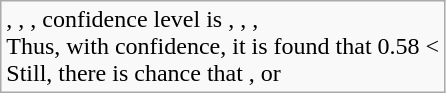<table class="wikitable">
<tr>
<td>, , , confidence level is , , ,  <br> Thus, with  confidence, it is found that 0.58 <  <br> Still, there is  chance that , or </td>
</tr>
</table>
